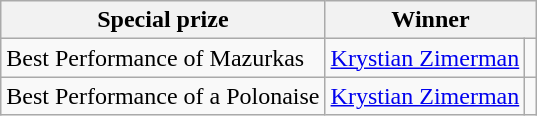<table class="wikitable">
<tr>
<th>Special prize</th>
<th colspan="2">Winner</th>
</tr>
<tr>
<td>Best Performance of Mazurkas</td>
<td><a href='#'>Krystian Zimerman</a></td>
<td></td>
</tr>
<tr>
<td>Best Performance of a Polonaise</td>
<td><a href='#'>Krystian Zimerman</a></td>
<td></td>
</tr>
</table>
